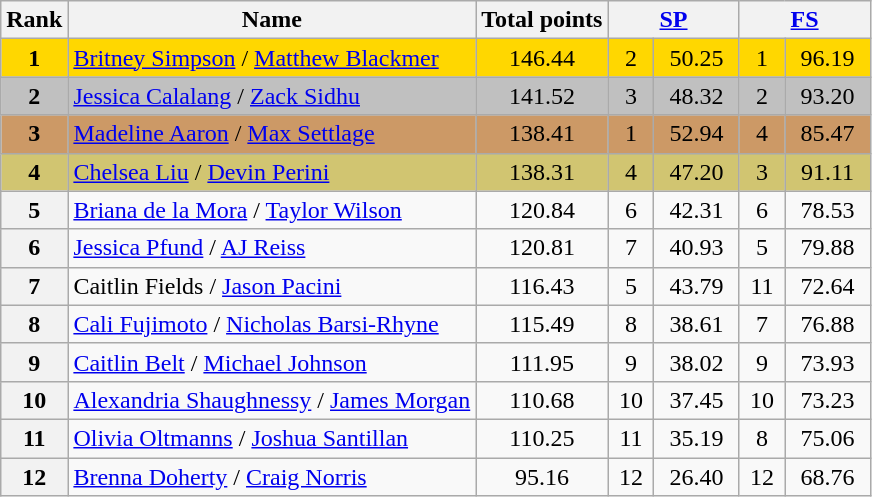<table class="wikitable sortable">
<tr>
<th>Rank</th>
<th>Name</th>
<th>Total points</th>
<th colspan="2" width="80px"><a href='#'>SP</a></th>
<th colspan="2" width="80px"><a href='#'>FS</a></th>
</tr>
<tr bgcolor="gold">
<td align="center"><strong>1</strong></td>
<td><a href='#'>Britney Simpson</a> / <a href='#'>Matthew Blackmer</a></td>
<td align="center">146.44</td>
<td align="center">2</td>
<td align="center">50.25</td>
<td align="center">1</td>
<td align="center">96.19</td>
</tr>
<tr bgcolor="silver">
<td align="center"><strong>2</strong></td>
<td><a href='#'>Jessica Calalang</a> / <a href='#'>Zack Sidhu</a></td>
<td align="center">141.52</td>
<td align="center">3</td>
<td align="center">48.32</td>
<td align="center">2</td>
<td align="center">93.20</td>
</tr>
<tr bgcolor="cc9966">
<td align="center"><strong>3</strong></td>
<td><a href='#'>Madeline Aaron</a> / <a href='#'>Max Settlage</a></td>
<td align="center">138.41</td>
<td align="center">1</td>
<td align="center">52.94</td>
<td align="center">4</td>
<td align="center">85.47</td>
</tr>
<tr bgcolor="#d1c571">
<td align="center"><strong>4</strong></td>
<td><a href='#'>Chelsea Liu</a> / <a href='#'>Devin Perini</a></td>
<td align="center">138.31</td>
<td align="center">4</td>
<td align="center">47.20</td>
<td align="center">3</td>
<td align="center">91.11</td>
</tr>
<tr>
<th>5</th>
<td><a href='#'>Briana de la Mora</a> / <a href='#'>Taylor Wilson</a></td>
<td align="center">120.84</td>
<td align="center">6</td>
<td align="center">42.31</td>
<td align="center">6</td>
<td align="center">78.53</td>
</tr>
<tr>
<th>6</th>
<td><a href='#'>Jessica Pfund</a> / <a href='#'>AJ Reiss</a></td>
<td align="center">120.81</td>
<td align="center">7</td>
<td align="center">40.93</td>
<td align="center">5</td>
<td align="center">79.88</td>
</tr>
<tr>
<th>7</th>
<td>Caitlin Fields / <a href='#'>Jason Pacini</a></td>
<td align="center">116.43</td>
<td align="center">5</td>
<td align="center">43.79</td>
<td align="center">11</td>
<td align="center">72.64</td>
</tr>
<tr>
<th>8</th>
<td><a href='#'>Cali Fujimoto</a> / <a href='#'>Nicholas Barsi-Rhyne</a></td>
<td align="center">115.49</td>
<td align="center">8</td>
<td align="center">38.61</td>
<td align="center">7</td>
<td align="center">76.88</td>
</tr>
<tr>
<th>9</th>
<td><a href='#'>Caitlin Belt</a> / <a href='#'>Michael Johnson</a></td>
<td align="center">111.95</td>
<td align="center">9</td>
<td align="center">38.02</td>
<td align="center">9</td>
<td align="center">73.93</td>
</tr>
<tr>
<th>10</th>
<td><a href='#'>Alexandria Shaughnessy</a> / <a href='#'>James Morgan</a></td>
<td align="center">110.68</td>
<td align="center">10</td>
<td align="center">37.45</td>
<td align="center">10</td>
<td align="center">73.23</td>
</tr>
<tr>
<th>11</th>
<td><a href='#'>Olivia Oltmanns</a> / <a href='#'>Joshua Santillan</a></td>
<td align="center">110.25</td>
<td align="center">11</td>
<td align="center">35.19</td>
<td align="center">8</td>
<td align="center">75.06</td>
</tr>
<tr>
<th>12</th>
<td><a href='#'>Brenna Doherty</a> / <a href='#'>Craig Norris</a></td>
<td align="center">95.16</td>
<td align="center">12</td>
<td align="center">26.40</td>
<td align="center">12</td>
<td align="center">68.76</td>
</tr>
</table>
